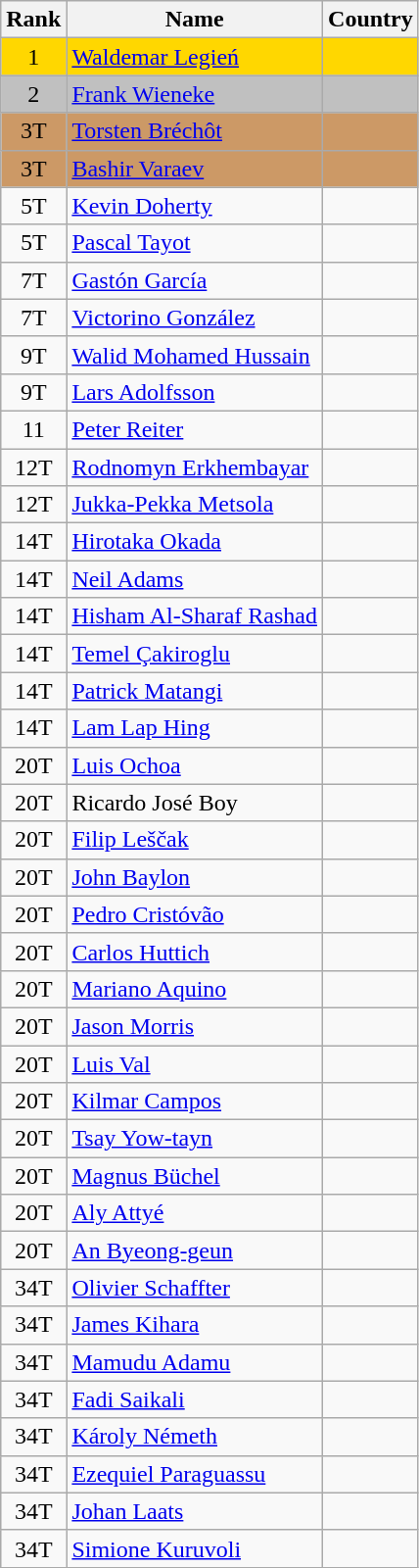<table class="wikitable sortable" style="text-align:center">
<tr>
<th>Rank</th>
<th>Name</th>
<th>Country</th>
</tr>
<tr bgcolor=gold>
<td>1</td>
<td align="left"><a href='#'>Waldemar Legień</a></td>
<td align="left"></td>
</tr>
<tr bgcolor=silver>
<td>2</td>
<td align="left"><a href='#'>Frank Wieneke</a></td>
<td align="left"></td>
</tr>
<tr bgcolor=#CC9966>
<td>3T</td>
<td align="left"><a href='#'>Torsten Bréchôt</a></td>
<td align="left"></td>
</tr>
<tr bgcolor=#CC9966>
<td>3T</td>
<td align="left"><a href='#'>Bashir Varaev</a></td>
<td align="left"></td>
</tr>
<tr>
<td>5T</td>
<td align="left"><a href='#'>Kevin Doherty</a></td>
<td align="left"></td>
</tr>
<tr>
<td>5T</td>
<td align="left"><a href='#'>Pascal Tayot</a></td>
<td align="left"></td>
</tr>
<tr>
<td>7T</td>
<td align="left"><a href='#'>Gastón García</a></td>
<td align="left"></td>
</tr>
<tr>
<td>7T</td>
<td align="left"><a href='#'>Victorino González</a></td>
<td align="left"></td>
</tr>
<tr>
<td>9T</td>
<td align="left"><a href='#'>Walid Mohamed Hussain</a></td>
<td align="left"></td>
</tr>
<tr>
<td>9T</td>
<td align="left"><a href='#'>Lars Adolfsson</a></td>
<td align="left"></td>
</tr>
<tr>
<td>11</td>
<td align="left"><a href='#'>Peter Reiter</a></td>
<td align="left"></td>
</tr>
<tr>
<td>12T</td>
<td align="left"><a href='#'>Rodnomyn Erkhembayar</a></td>
<td align="left"></td>
</tr>
<tr>
<td>12T</td>
<td align="left"><a href='#'>Jukka-Pekka Metsola</a></td>
<td align="left"></td>
</tr>
<tr>
<td>14T</td>
<td align="left"><a href='#'>Hirotaka Okada</a></td>
<td align="left"></td>
</tr>
<tr>
<td>14T</td>
<td align="left"><a href='#'>Neil Adams</a></td>
<td align="left"></td>
</tr>
<tr>
<td>14T</td>
<td align="left"><a href='#'>Hisham Al-Sharaf Rashad</a></td>
<td align="left"></td>
</tr>
<tr>
<td>14T</td>
<td align="left"><a href='#'>Temel Çakiroglu</a></td>
<td align="left"></td>
</tr>
<tr>
<td>14T</td>
<td align="left"><a href='#'>Patrick Matangi</a></td>
<td align="left"></td>
</tr>
<tr>
<td>14T</td>
<td align="left"><a href='#'>Lam Lap Hing</a></td>
<td align="left"></td>
</tr>
<tr>
<td>20T</td>
<td align="left"><a href='#'>Luis Ochoa</a></td>
<td align="left"></td>
</tr>
<tr>
<td>20T</td>
<td align="left">Ricardo José Boy</td>
<td align="left"></td>
</tr>
<tr>
<td>20T</td>
<td align="left"><a href='#'>Filip Leščak</a></td>
<td align="left"></td>
</tr>
<tr>
<td>20T</td>
<td align="left"><a href='#'>John Baylon</a></td>
<td align="left"></td>
</tr>
<tr>
<td>20T</td>
<td align="left"><a href='#'>Pedro Cristóvão</a></td>
<td align="left"></td>
</tr>
<tr>
<td>20T</td>
<td align="left"><a href='#'>Carlos Huttich</a></td>
<td align="left"></td>
</tr>
<tr>
<td>20T</td>
<td align="left"><a href='#'>Mariano Aquino</a></td>
<td align="left"></td>
</tr>
<tr>
<td>20T</td>
<td align="left"><a href='#'>Jason Morris</a></td>
<td align="left"></td>
</tr>
<tr>
<td>20T</td>
<td align="left"><a href='#'>Luis Val</a></td>
<td align="left"></td>
</tr>
<tr>
<td>20T</td>
<td align="left"><a href='#'>Kilmar Campos</a></td>
<td align="left"></td>
</tr>
<tr>
<td>20T</td>
<td align="left"><a href='#'>Tsay Yow-tayn</a></td>
<td align="left"></td>
</tr>
<tr>
<td>20T</td>
<td align="left"><a href='#'>Magnus Büchel</a></td>
<td align="left"></td>
</tr>
<tr>
<td>20T</td>
<td align="left"><a href='#'>Aly Attyé</a></td>
<td align="left"></td>
</tr>
<tr>
<td>20T</td>
<td align="left"><a href='#'>An Byeong-geun</a></td>
<td align="left"></td>
</tr>
<tr>
<td>34T</td>
<td align="left"><a href='#'>Olivier Schaffter</a></td>
<td align="left"></td>
</tr>
<tr>
<td>34T</td>
<td align="left"><a href='#'>James Kihara</a></td>
<td align="left"></td>
</tr>
<tr>
<td>34T</td>
<td align="left"><a href='#'>Mamudu Adamu</a></td>
<td align="left"></td>
</tr>
<tr>
<td>34T</td>
<td align="left"><a href='#'>Fadi Saikali</a></td>
<td align="left"></td>
</tr>
<tr>
<td>34T</td>
<td align="left"><a href='#'>Károly Németh</a></td>
<td align="left"></td>
</tr>
<tr>
<td>34T</td>
<td align="left"><a href='#'>Ezequiel Paraguassu</a></td>
<td align="left"></td>
</tr>
<tr>
<td>34T</td>
<td align="left"><a href='#'>Johan Laats</a></td>
<td align="left"></td>
</tr>
<tr>
<td>34T</td>
<td align="left"><a href='#'>Simione Kuruvoli</a></td>
<td align="left"></td>
</tr>
</table>
